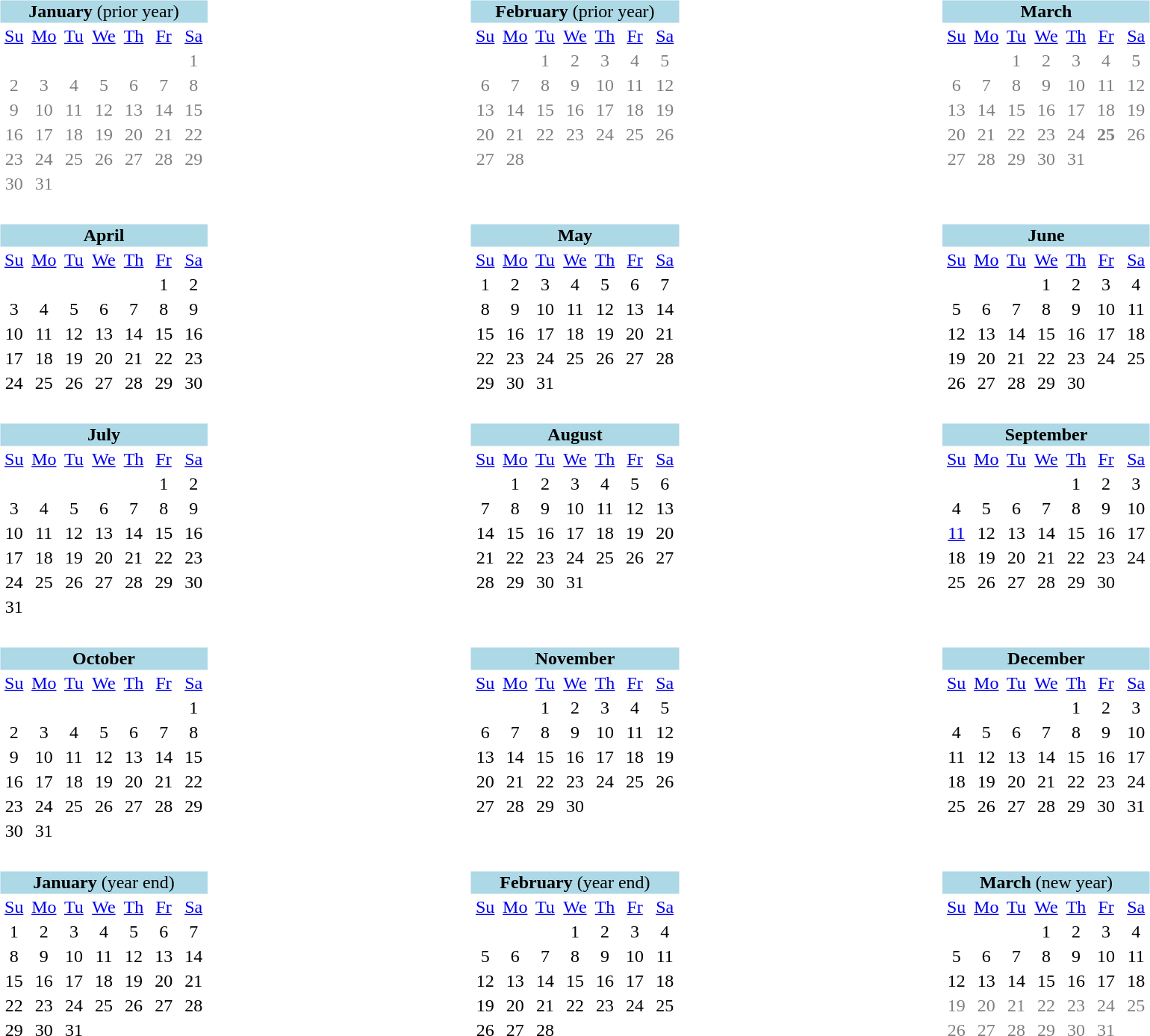<table width="100%" valign="top" style="text-align:center">
<tr>
<td valign="top" align="center"><br><table class="toccolours" style="margin-left: 1em; text-align:center;">
<tr style="background:lightblue;">
<td colspan="7"><strong>January</strong> (prior year)</td>
</tr>
<tr>
<td width="14%"><a href='#'>Su</a></td>
<td width="14%"><a href='#'>Mo</a></td>
<td width="14%"><a href='#'>Tu</a></td>
<td width="14%"><a href='#'>We</a></td>
<td width="14%"><a href='#'>Th</a></td>
<td width="14%"><a href='#'>Fr</a></td>
<td width="14%"><a href='#'>Sa</a></td>
</tr>
<tr style="color: gray;">
<td colspan=6> </td>
<td>1</td>
</tr>
<tr style="color: gray;">
<td>2</td>
<td>3</td>
<td>4</td>
<td>5</td>
<td>6</td>
<td>7</td>
<td>8</td>
</tr>
<tr style="color: gray;">
<td>9</td>
<td>10</td>
<td>11</td>
<td>12</td>
<td>13</td>
<td>14</td>
<td>15</td>
</tr>
<tr style="color: gray;">
<td>16</td>
<td>17</td>
<td>18</td>
<td>19</td>
<td>20</td>
<td>21</td>
<td>22</td>
</tr>
<tr style="color: gray;">
<td>23</td>
<td>24</td>
<td>25</td>
<td>26</td>
<td>27</td>
<td>28</td>
<td>29</td>
</tr>
<tr style="color: gray;">
<td>30</td>
<td>31</td>
</tr>
</table>
</td>
<td valign="top" align="center"><br><table class="toccolours" style="margin-left:1em; text-align:center;">
<tr style="background:lightblue;">
<td colspan="7"><strong>February</strong> (prior year)</td>
</tr>
<tr>
<td width="14%"><a href='#'>Su</a></td>
<td width="14%"><a href='#'>Mo</a></td>
<td width="14%"><a href='#'>Tu</a></td>
<td width="14%"><a href='#'>We</a></td>
<td width="14%"><a href='#'>Th</a></td>
<td width="14%"><a href='#'>Fr</a></td>
<td width="14%"><a href='#'>Sa</a></td>
</tr>
<tr style="color: gray;">
<td> </td>
<td> </td>
<td>1</td>
<td>2</td>
<td>3</td>
<td>4</td>
<td>5</td>
</tr>
<tr style="color: gray;">
<td>6</td>
<td>7</td>
<td>8</td>
<td>9</td>
<td>10</td>
<td>11</td>
<td>12</td>
</tr>
<tr style="color: gray;">
<td>13</td>
<td>14</td>
<td>15</td>
<td>16</td>
<td>17</td>
<td>18</td>
<td>19</td>
</tr>
<tr style="color: gray;">
<td>20</td>
<td>21</td>
<td>22</td>
<td>23</td>
<td>24</td>
<td>25</td>
<td>26</td>
</tr>
<tr style="color: gray;">
<td>27</td>
<td>28</td>
</tr>
</table>
</td>
<td valign="top" align="center"><br><table class="toccolours" style="margin-left: 1em; text-align:center;">
<tr style="background:lightblue;">
<td colspan="7"><strong>March</strong></td>
</tr>
<tr>
<td width="14%"><a href='#'>Su</a></td>
<td width="14%"><a href='#'>Mo</a></td>
<td width="14%"><a href='#'>Tu</a></td>
<td width="14%"><a href='#'>We</a></td>
<td width="14%"><a href='#'>Th</a></td>
<td width="14%"><a href='#'>Fr</a></td>
<td width="14%"><a href='#'>Sa</a></td>
</tr>
<tr style="color: gray;">
<td> </td>
<td> </td>
<td>1</td>
<td>2</td>
<td>3</td>
<td>4</td>
<td>5</td>
</tr>
<tr style="color: gray;">
<td>6</td>
<td>7</td>
<td>8</td>
<td>9</td>
<td>10</td>
<td>11</td>
<td>12</td>
</tr>
<tr style="color: gray;">
<td>13</td>
<td>14</td>
<td>15</td>
<td>16</td>
<td>17</td>
<td>18</td>
<td>19</td>
</tr>
<tr style="color: gray;">
<td>20</td>
<td>21</td>
<td>22</td>
<td>23</td>
<td>24</td>
<td><strong>25</strong></td>
<td>26</td>
</tr>
<tr style="color: gray;">
<td>27</td>
<td>28</td>
<td>29</td>
<td>30</td>
<td>31</td>
</tr>
</table>
</td>
</tr>
<tr>
<td valign="top" align="center"><br><table class="toccolours" style="margin-left: 1em; text-align:center;">
<tr style="background:lightblue;">
<td colspan="7"><strong>April</strong></td>
</tr>
<tr>
<td width="14%"><a href='#'>Su</a></td>
<td width="14%"><a href='#'>Mo</a></td>
<td width="14%"><a href='#'>Tu</a></td>
<td width="14%"><a href='#'>We</a></td>
<td width="14%"><a href='#'>Th</a></td>
<td width="14%"><a href='#'>Fr</a></td>
<td width="14%"><a href='#'>Sa</a></td>
</tr>
<tr>
<td colspan=5> </td>
<td>1</td>
<td>2</td>
</tr>
<tr>
<td>3</td>
<td>4</td>
<td>5</td>
<td>6</td>
<td>7</td>
<td>8</td>
<td>9</td>
</tr>
<tr>
<td>10</td>
<td>11</td>
<td>12</td>
<td>13</td>
<td>14</td>
<td>15</td>
<td>16</td>
</tr>
<tr>
<td>17</td>
<td>18</td>
<td>19</td>
<td>20</td>
<td>21</td>
<td>22</td>
<td>23</td>
</tr>
<tr>
<td>24</td>
<td>25</td>
<td>26</td>
<td>27</td>
<td>28</td>
<td>29</td>
<td>30</td>
</tr>
</table>
</td>
<td valign="top" align="center"><br><table class="toccolours" style="margin-left: 1em; text-align:center;">
<tr style="background:lightblue;">
<td colspan="7"><strong>May</strong></td>
</tr>
<tr>
<td width="14%"><a href='#'>Su</a></td>
<td width="14%"><a href='#'>Mo</a></td>
<td width="14%"><a href='#'>Tu</a></td>
<td width="14%"><a href='#'>We</a></td>
<td width="14%"><a href='#'>Th</a></td>
<td width="14%"><a href='#'>Fr</a></td>
<td width="14%"><a href='#'>Sa</a></td>
</tr>
<tr>
<td>1</td>
<td>2</td>
<td>3</td>
<td>4</td>
<td>5</td>
<td>6</td>
<td>7</td>
</tr>
<tr>
<td>8</td>
<td>9</td>
<td>10</td>
<td>11</td>
<td>12</td>
<td>13</td>
<td>14</td>
</tr>
<tr>
<td>15</td>
<td>16</td>
<td>17</td>
<td>18</td>
<td>19</td>
<td>20</td>
<td>21</td>
</tr>
<tr>
<td>22</td>
<td>23</td>
<td>24</td>
<td>25</td>
<td>26</td>
<td>27</td>
<td>28</td>
</tr>
<tr>
<td>29</td>
<td>30</td>
<td>31</td>
</tr>
</table>
</td>
<td valign="top" align="center"><br><table class="toccolours" style="margin-left: 1em; text-align:center;">
<tr style="background:lightblue;">
<td colspan="7"><strong>June</strong></td>
</tr>
<tr>
<td width="14%"><a href='#'>Su</a></td>
<td width="14%"><a href='#'>Mo</a></td>
<td width="14%"><a href='#'>Tu</a></td>
<td width="14%"><a href='#'>We</a></td>
<td width="14%"><a href='#'>Th</a></td>
<td width="14%"><a href='#'>Fr</a></td>
<td width="14%"><a href='#'>Sa</a></td>
</tr>
<tr>
<td colspan=3> </td>
<td>1</td>
<td>2</td>
<td>3</td>
<td>4</td>
</tr>
<tr>
<td>5</td>
<td>6</td>
<td>7</td>
<td>8</td>
<td>9</td>
<td>10</td>
<td>11</td>
</tr>
<tr>
<td>12</td>
<td>13</td>
<td>14</td>
<td>15</td>
<td>16</td>
<td>17</td>
<td>18</td>
</tr>
<tr>
<td>19</td>
<td>20</td>
<td>21</td>
<td>22</td>
<td>23</td>
<td>24</td>
<td>25</td>
</tr>
<tr>
<td>26</td>
<td>27</td>
<td>28</td>
<td>29</td>
<td>30</td>
</tr>
</table>
</td>
</tr>
<tr>
<td valign="top" align="center"><br><table class="toccolours" style="margin-left: 1em; text-align:center;">
<tr style="background:lightblue;">
<td colspan="7"><strong>July</strong></td>
</tr>
<tr>
<td width="14%"><a href='#'>Su</a></td>
<td width="14%"><a href='#'>Mo</a></td>
<td width="14%"><a href='#'>Tu</a></td>
<td width="14%"><a href='#'>We</a></td>
<td width="14%"><a href='#'>Th</a></td>
<td width="14%"><a href='#'>Fr</a></td>
<td width="14%"><a href='#'>Sa</a></td>
</tr>
<tr>
<td colspan=5> </td>
<td>1</td>
<td>2</td>
</tr>
<tr>
<td>3</td>
<td>4</td>
<td>5</td>
<td>6</td>
<td>7</td>
<td>8</td>
<td>9</td>
</tr>
<tr>
<td>10</td>
<td>11</td>
<td>12</td>
<td>13</td>
<td>14</td>
<td>15</td>
<td>16</td>
</tr>
<tr>
<td>17</td>
<td>18</td>
<td>19</td>
<td>20</td>
<td>21</td>
<td>22</td>
<td>23</td>
</tr>
<tr>
<td>24</td>
<td>25</td>
<td>26</td>
<td>27</td>
<td>28</td>
<td>29</td>
<td>30</td>
</tr>
<tr>
<td>31</td>
</tr>
</table>
</td>
<td valign="top" align="center"><br><table class="toccolours" style="margin-left: 1em; text-align:center;">
<tr style="background:lightblue;">
<td colspan="7"><strong>August</strong></td>
</tr>
<tr>
<td width="14%"><a href='#'>Su</a></td>
<td width="14%"><a href='#'>Mo</a></td>
<td width="14%"><a href='#'>Tu</a></td>
<td width="14%"><a href='#'>We</a></td>
<td width="14%"><a href='#'>Th</a></td>
<td width="14%"><a href='#'>Fr</a></td>
<td width="14%"><a href='#'>Sa</a></td>
</tr>
<tr>
<td colspan=1> </td>
<td>1</td>
<td>2</td>
<td>3</td>
<td>4</td>
<td>5</td>
<td>6</td>
</tr>
<tr>
<td>7</td>
<td>8</td>
<td>9</td>
<td>10</td>
<td>11</td>
<td>12</td>
<td>13</td>
</tr>
<tr>
<td>14</td>
<td>15</td>
<td>16</td>
<td>17</td>
<td>18</td>
<td>19</td>
<td>20</td>
</tr>
<tr>
<td>21</td>
<td>22</td>
<td>23</td>
<td>24</td>
<td>25</td>
<td>26</td>
<td>27</td>
</tr>
<tr>
<td>28</td>
<td>29</td>
<td>30</td>
<td>31</td>
</tr>
</table>
</td>
<td valign="top" align="center"><br><table class="toccolours" style="margin-left: 1em; text-align:center;">
<tr style="background:lightblue;">
<td colspan="7"><strong>September</strong></td>
</tr>
<tr>
<td width="14%"><a href='#'>Su</a></td>
<td width="14%"><a href='#'>Mo</a></td>
<td width="14%"><a href='#'>Tu</a></td>
<td width="14%"><a href='#'>We</a></td>
<td width="14%"><a href='#'>Th</a></td>
<td width="14%"><a href='#'>Fr</a></td>
<td width="14%"><a href='#'>Sa</a></td>
</tr>
<tr>
<td colspan=4> </td>
<td>1</td>
<td>2</td>
<td>3</td>
</tr>
<tr>
<td>4</td>
<td>5</td>
<td>6</td>
<td>7</td>
<td>8</td>
<td>9</td>
<td>10</td>
</tr>
<tr>
<td><a href='#'>11</a></td>
<td>12</td>
<td>13</td>
<td>14</td>
<td>15</td>
<td>16</td>
<td>17</td>
</tr>
<tr>
<td>18</td>
<td>19</td>
<td>20</td>
<td>21</td>
<td>22</td>
<td>23</td>
<td>24</td>
</tr>
<tr>
<td>25</td>
<td>26</td>
<td>27</td>
<td>28</td>
<td>29</td>
<td>30</td>
</tr>
</table>
</td>
</tr>
<tr>
<td valign="top" align="center"><br><table class="toccolours" style="margin-left: 1em; text-align:center;">
<tr style="background:lightblue;">
<td colspan="7"><strong>October</strong></td>
</tr>
<tr>
<td width="14%"><a href='#'>Su</a></td>
<td width="14%"><a href='#'>Mo</a></td>
<td width="14%"><a href='#'>Tu</a></td>
<td width="14%"><a href='#'>We</a></td>
<td width="14%"><a href='#'>Th</a></td>
<td width="14%"><a href='#'>Fr</a></td>
<td width="14%"><a href='#'>Sa</a></td>
</tr>
<tr>
<td colspan=6> </td>
<td>1</td>
</tr>
<tr>
<td>2</td>
<td>3</td>
<td>4</td>
<td>5</td>
<td>6</td>
<td>7</td>
<td>8</td>
</tr>
<tr>
<td>9</td>
<td>10</td>
<td>11</td>
<td>12</td>
<td>13</td>
<td>14</td>
<td>15</td>
</tr>
<tr>
<td>16</td>
<td>17</td>
<td>18</td>
<td>19</td>
<td>20</td>
<td>21</td>
<td>22</td>
</tr>
<tr>
<td>23</td>
<td>24</td>
<td>25</td>
<td>26</td>
<td>27</td>
<td>28</td>
<td>29</td>
</tr>
<tr>
<td>30</td>
<td>31</td>
</tr>
</table>
</td>
<td valign="top" align="center"><br><table class="toccolours" style="margin-left: 1em; text-align:center;">
<tr style="background:lightblue;">
<td colspan="7"><strong>November</strong></td>
</tr>
<tr>
<td width="14%"><a href='#'>Su</a></td>
<td width="14%"><a href='#'>Mo</a></td>
<td width="14%"><a href='#'>Tu</a></td>
<td width="14%"><a href='#'>We</a></td>
<td width="14%"><a href='#'>Th</a></td>
<td width="14%"><a href='#'>Fr</a></td>
<td width="14%"><a href='#'>Sa</a></td>
</tr>
<tr>
<td colspan=2> </td>
<td>1</td>
<td>2</td>
<td>3</td>
<td>4</td>
<td>5</td>
</tr>
<tr>
<td>6</td>
<td>7</td>
<td>8</td>
<td>9</td>
<td>10</td>
<td>11</td>
<td>12</td>
</tr>
<tr>
<td>13</td>
<td>14</td>
<td>15</td>
<td>16</td>
<td>17</td>
<td>18</td>
<td>19</td>
</tr>
<tr>
<td>20</td>
<td>21</td>
<td>22</td>
<td>23</td>
<td>24</td>
<td>25</td>
<td>26</td>
</tr>
<tr>
<td>27</td>
<td>28</td>
<td>29</td>
<td>30</td>
</tr>
<tr>
<td> </td>
</tr>
</table>
</td>
<td valign="top" align="center"><br><table class="toccolours" style="margin-left: 1em; text-align:center;">
<tr style="background:lightblue;">
<td colspan="7"><strong>December</strong></td>
</tr>
<tr>
<td width="14%"><a href='#'>Su</a></td>
<td width="14%"><a href='#'>Mo</a></td>
<td width="14%"><a href='#'>Tu</a></td>
<td width="14%"><a href='#'>We</a></td>
<td width="14%"><a href='#'>Th</a></td>
<td width="14%"><a href='#'>Fr</a></td>
<td width="14%"><a href='#'>Sa</a></td>
</tr>
<tr>
<td colspan=4> </td>
<td>1</td>
<td>2</td>
<td>3</td>
</tr>
<tr>
<td>4</td>
<td>5</td>
<td>6</td>
<td>7</td>
<td>8</td>
<td>9</td>
<td>10</td>
</tr>
<tr>
<td>11</td>
<td>12</td>
<td>13</td>
<td>14</td>
<td>15</td>
<td>16</td>
<td>17</td>
</tr>
<tr>
<td>18</td>
<td>19</td>
<td>20</td>
<td>21</td>
<td>22</td>
<td>23</td>
<td>24</td>
</tr>
<tr>
<td>25</td>
<td>26</td>
<td>27</td>
<td>28</td>
<td>29</td>
<td>30</td>
<td>31</td>
</tr>
<tr>
<td> </td>
</tr>
</table>
</td>
</tr>
<tr>
<td valign="top" align="center"><br><table class="toccolours" style="margin-left: 1em; text-align:center;">
<tr style="background:lightblue;">
<td colspan="7"><strong>January</strong> (year end)</td>
</tr>
<tr>
<td width="14%"><a href='#'>Su</a></td>
<td width="14%"><a href='#'>Mo</a></td>
<td width="14%"><a href='#'>Tu</a></td>
<td width="14%"><a href='#'>We</a></td>
<td width="14%"><a href='#'>Th</a></td>
<td width="14%"><a href='#'>Fr</a></td>
<td width="14%"><a href='#'>Sa</a></td>
</tr>
<tr>
<td>1</td>
<td>2</td>
<td>3</td>
<td>4</td>
<td>5</td>
<td>6</td>
<td>7</td>
</tr>
<tr>
<td>8</td>
<td>9</td>
<td>10</td>
<td>11</td>
<td>12</td>
<td>13</td>
<td>14</td>
</tr>
<tr>
<td>15</td>
<td>16</td>
<td>17</td>
<td>18</td>
<td>19</td>
<td>20</td>
<td>21</td>
</tr>
<tr>
<td>22</td>
<td>23</td>
<td>24</td>
<td>25</td>
<td>26</td>
<td>27</td>
<td>28</td>
</tr>
<tr>
<td>29</td>
<td>30</td>
<td>31</td>
</tr>
</table>
</td>
<td valign="top" align="center"><br><table class="toccolours" style="margin-left: 1em; text-align:center;">
<tr style="background:lightblue;">
<td colspan="7"><strong>February</strong> (year end)</td>
</tr>
<tr>
<td width="14%"><a href='#'>Su</a></td>
<td width="14%"><a href='#'>Mo</a></td>
<td width="14%"><a href='#'>Tu</a></td>
<td width="14%"><a href='#'>We</a></td>
<td width="14%"><a href='#'>Th</a></td>
<td width="14%"><a href='#'>Fr</a></td>
<td width="14%"><a href='#'>Sa</a></td>
</tr>
<tr>
<td colspan=3> </td>
<td>1</td>
<td>2</td>
<td>3</td>
<td>4</td>
</tr>
<tr>
<td>5</td>
<td>6</td>
<td>7</td>
<td>8</td>
<td>9</td>
<td>10</td>
<td>11</td>
</tr>
<tr>
<td>12</td>
<td>13</td>
<td>14</td>
<td>15</td>
<td>16</td>
<td>17</td>
<td>18</td>
</tr>
<tr>
<td>19</td>
<td>20</td>
<td>21</td>
<td>22</td>
<td>23</td>
<td>24</td>
<td>25</td>
</tr>
<tr>
<td>26</td>
<td>27</td>
<td>28</td>
</tr>
</table>
</td>
<td valign="top" align="center"><br><table class="toccolours" style="margin-left: 1em; text-align:center;">
<tr style="background:lightblue;">
<td colspan="7"><strong>March</strong> (new year)</td>
</tr>
<tr>
<td width="14%"><a href='#'>Su</a></td>
<td width="14%"><a href='#'>Mo</a></td>
<td width="14%"><a href='#'>Tu</a></td>
<td width="14%"><a href='#'>We</a></td>
<td width="14%"><a href='#'>Th</a></td>
<td width="14%"><a href='#'>Fr</a></td>
<td width="14%"><a href='#'>Sa</a></td>
</tr>
<tr>
<td colspan=3> </td>
<td>1</td>
<td>2</td>
<td>3</td>
<td>4</td>
</tr>
<tr>
<td>5</td>
<td>6</td>
<td>7</td>
<td>8</td>
<td>9</td>
<td>10</td>
<td>11</td>
</tr>
<tr>
<td>12</td>
<td>13</td>
<td>14</td>
<td>15</td>
<td>16</td>
<td>17</td>
<td>18</td>
</tr>
<tr style="color: gray;">
<td>19</td>
<td>20</td>
<td>21</td>
<td>22</td>
<td>23</td>
<td>24</td>
<td>25</td>
</tr>
<tr style="color: gray;">
<td>26</td>
<td>27</td>
<td>28</td>
<td>29</td>
<td>30</td>
<td>31</td>
</tr>
</table>
</td>
</tr>
</table>
